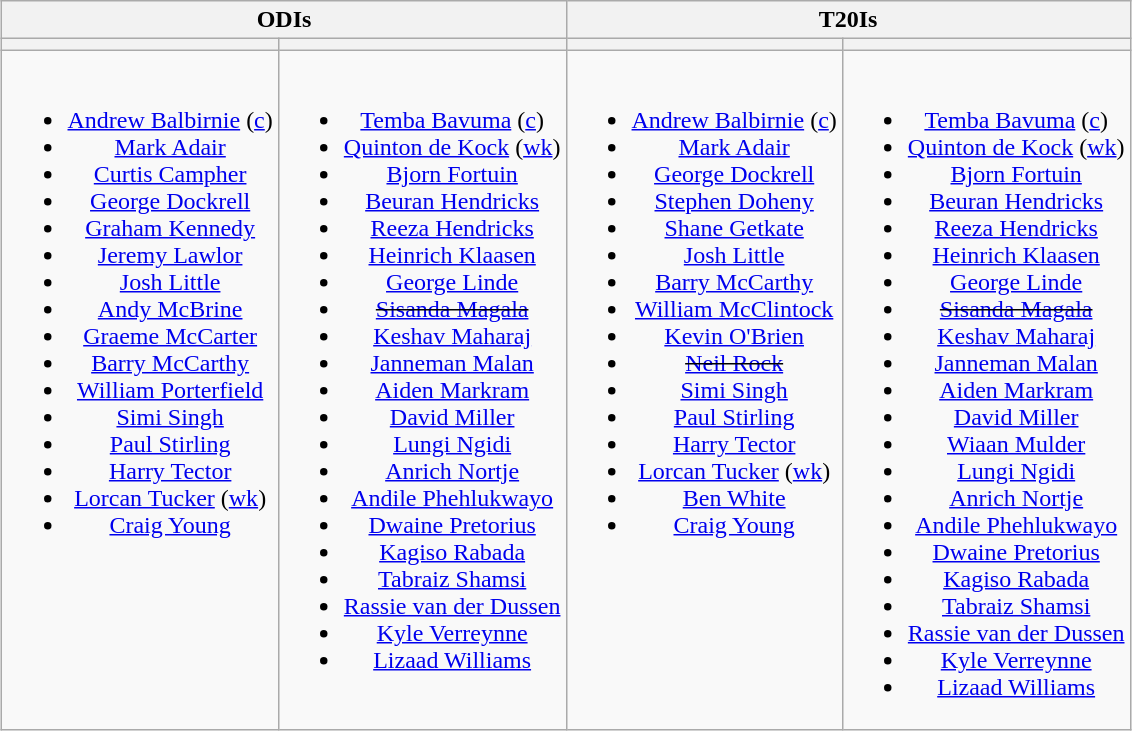<table class="wikitable" style="text-align:center; margin:auto">
<tr>
<th colspan=2>ODIs</th>
<th colspan=2>T20Is</th>
</tr>
<tr>
<th></th>
<th></th>
<th></th>
<th></th>
</tr>
<tr style="vertical-align:top">
<td><br><ul><li><a href='#'>Andrew Balbirnie</a> (<a href='#'>c</a>)</li><li><a href='#'>Mark Adair</a></li><li><a href='#'>Curtis Campher</a></li><li><a href='#'>George Dockrell</a></li><li><a href='#'>Graham Kennedy</a></li><li><a href='#'>Jeremy Lawlor</a></li><li><a href='#'>Josh Little</a></li><li><a href='#'>Andy McBrine</a></li><li><a href='#'>Graeme McCarter</a></li><li><a href='#'>Barry McCarthy</a></li><li><a href='#'>William Porterfield</a></li><li><a href='#'>Simi Singh</a></li><li><a href='#'>Paul Stirling</a></li><li><a href='#'>Harry Tector</a></li><li><a href='#'>Lorcan Tucker</a> (<a href='#'>wk</a>)</li><li><a href='#'>Craig Young</a></li></ul></td>
<td><br><ul><li><a href='#'>Temba Bavuma</a> (<a href='#'>c</a>)</li><li><a href='#'>Quinton de Kock</a> (<a href='#'>wk</a>)</li><li><a href='#'>Bjorn Fortuin</a></li><li><a href='#'>Beuran Hendricks</a></li><li><a href='#'>Reeza Hendricks</a></li><li><a href='#'>Heinrich Klaasen</a></li><li><a href='#'>George Linde</a></li><li><s><a href='#'>Sisanda Magala</a></s></li><li><a href='#'>Keshav Maharaj</a></li><li><a href='#'>Janneman Malan</a></li><li><a href='#'>Aiden Markram</a></li><li><a href='#'>David Miller</a></li><li><a href='#'>Lungi Ngidi</a></li><li><a href='#'>Anrich Nortje</a></li><li><a href='#'>Andile Phehlukwayo</a></li><li><a href='#'>Dwaine Pretorius</a></li><li><a href='#'>Kagiso Rabada</a></li><li><a href='#'>Tabraiz Shamsi</a></li><li><a href='#'>Rassie van der Dussen</a></li><li><a href='#'>Kyle Verreynne</a></li><li><a href='#'>Lizaad Williams</a></li></ul></td>
<td><br><ul><li><a href='#'>Andrew Balbirnie</a> (<a href='#'>c</a>)</li><li><a href='#'>Mark Adair</a></li><li><a href='#'>George Dockrell</a></li><li><a href='#'>Stephen Doheny</a></li><li><a href='#'>Shane Getkate</a></li><li><a href='#'>Josh Little</a></li><li><a href='#'>Barry McCarthy</a></li><li><a href='#'>William McClintock</a></li><li><a href='#'>Kevin O'Brien</a></li><li><s><a href='#'>Neil Rock</a></s></li><li><a href='#'>Simi Singh</a></li><li><a href='#'>Paul Stirling</a></li><li><a href='#'>Harry Tector</a></li><li><a href='#'>Lorcan Tucker</a> (<a href='#'>wk</a>)</li><li><a href='#'>Ben White</a></li><li><a href='#'>Craig Young</a></li></ul></td>
<td><br><ul><li><a href='#'>Temba Bavuma</a> (<a href='#'>c</a>)</li><li><a href='#'>Quinton de Kock</a> (<a href='#'>wk</a>)</li><li><a href='#'>Bjorn Fortuin</a></li><li><a href='#'>Beuran Hendricks</a></li><li><a href='#'>Reeza Hendricks</a></li><li><a href='#'>Heinrich Klaasen</a></li><li><a href='#'>George Linde</a></li><li><s><a href='#'>Sisanda Magala</a></s></li><li><a href='#'>Keshav Maharaj</a></li><li><a href='#'>Janneman Malan</a></li><li><a href='#'>Aiden Markram</a></li><li><a href='#'>David Miller</a></li><li><a href='#'>Wiaan Mulder</a></li><li><a href='#'>Lungi Ngidi</a></li><li><a href='#'>Anrich Nortje</a></li><li><a href='#'>Andile Phehlukwayo</a></li><li><a href='#'>Dwaine Pretorius</a></li><li><a href='#'>Kagiso Rabada</a></li><li><a href='#'>Tabraiz Shamsi</a></li><li><a href='#'>Rassie van der Dussen</a></li><li><a href='#'>Kyle Verreynne</a></li><li><a href='#'>Lizaad Williams</a></li></ul></td>
</tr>
</table>
